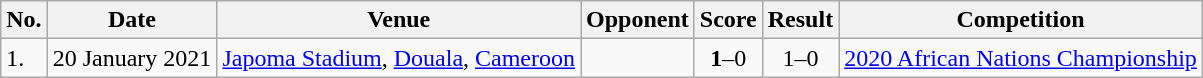<table class="wikitable">
<tr>
<th>No.</th>
<th>Date</th>
<th>Venue</th>
<th>Opponent</th>
<th>Score</th>
<th>Result</th>
<th>Competition</th>
</tr>
<tr>
<td>1.</td>
<td>20 January 2021</td>
<td><a href='#'>Japoma Stadium</a>, <a href='#'>Douala</a>, <a href='#'>Cameroon</a></td>
<td></td>
<td align=center><strong>1</strong>–0</td>
<td align=center>1–0</td>
<td><a href='#'>2020 African Nations Championship</a></td>
</tr>
</table>
